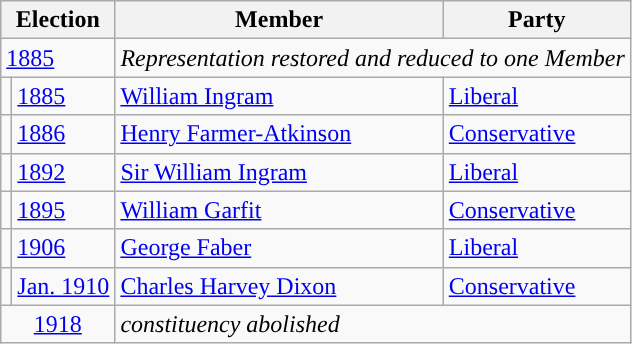<table class="wikitable">
<tr>
<th colspan="2">Election</th>
<th>Member</th>
<th>Party</th>
</tr>
<tr>
<td colspan="2"><a href='#'>1885</a></td>
<td colspan="2"><em>Representation restored and reduced to one Member</em></td>
</tr>
<tr>
<td style="color:inherit;background-color: "></td>
<td><a href='#'>1885</a></td>
<td><a href='#'>William Ingram</a></td>
<td><a href='#'>Liberal</a></td>
</tr>
<tr>
<td style="color:inherit;background-color: "></td>
<td><a href='#'>1886</a></td>
<td><a href='#'>Henry Farmer-Atkinson</a></td>
<td><a href='#'>Conservative</a></td>
</tr>
<tr>
<td style="color:inherit;background-color: "></td>
<td><a href='#'>1892</a></td>
<td><a href='#'>Sir William Ingram</a></td>
<td><a href='#'>Liberal</a></td>
</tr>
<tr>
<td style="color:inherit;background-color: "></td>
<td><a href='#'>1895</a></td>
<td><a href='#'>William Garfit</a></td>
<td><a href='#'>Conservative</a></td>
</tr>
<tr>
<td style="color:inherit;background-color: "></td>
<td><a href='#'>1906</a></td>
<td><a href='#'>George Faber</a></td>
<td><a href='#'>Liberal</a></td>
</tr>
<tr>
<td style="color:inherit;background-color: "></td>
<td><a href='#'>Jan. 1910</a></td>
<td><a href='#'>Charles Harvey Dixon</a></td>
<td><a href='#'>Conservative</a></td>
</tr>
<tr>
<td colspan="2" align="center"><a href='#'>1918</a></td>
<td colspan="2"><em>constituency abolished</em></td>
</tr>
</table>
